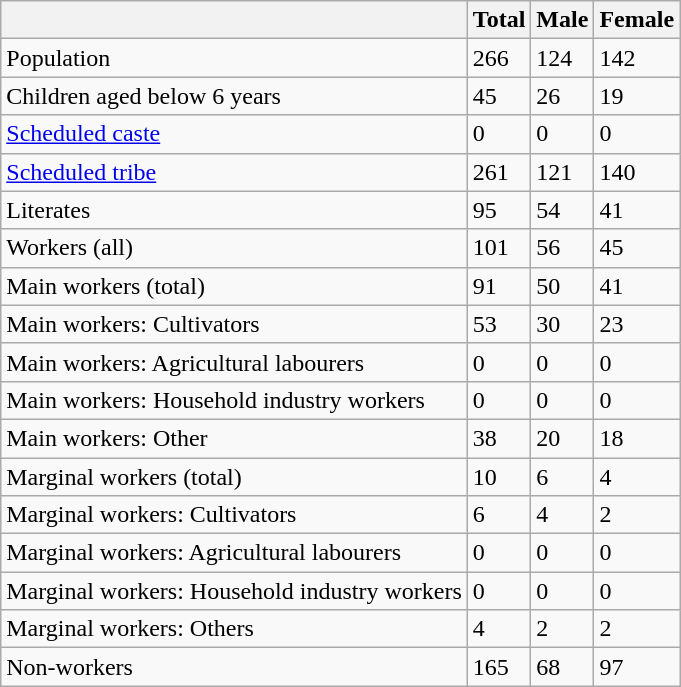<table class="wikitable sortable">
<tr>
<th></th>
<th>Total</th>
<th>Male</th>
<th>Female</th>
</tr>
<tr>
<td>Population</td>
<td>266</td>
<td>124</td>
<td>142</td>
</tr>
<tr>
<td>Children aged below 6 years</td>
<td>45</td>
<td>26</td>
<td>19</td>
</tr>
<tr>
<td><a href='#'>Scheduled caste</a></td>
<td>0</td>
<td>0</td>
<td>0</td>
</tr>
<tr>
<td><a href='#'>Scheduled tribe</a></td>
<td>261</td>
<td>121</td>
<td>140</td>
</tr>
<tr>
<td>Literates</td>
<td>95</td>
<td>54</td>
<td>41</td>
</tr>
<tr>
<td>Workers (all)</td>
<td>101</td>
<td>56</td>
<td>45</td>
</tr>
<tr>
<td>Main workers (total)</td>
<td>91</td>
<td>50</td>
<td>41</td>
</tr>
<tr>
<td>Main workers: Cultivators</td>
<td>53</td>
<td>30</td>
<td>23</td>
</tr>
<tr>
<td>Main workers: Agricultural labourers</td>
<td>0</td>
<td>0</td>
<td>0</td>
</tr>
<tr>
<td>Main workers: Household industry workers</td>
<td>0</td>
<td>0</td>
<td>0</td>
</tr>
<tr>
<td>Main workers: Other</td>
<td>38</td>
<td>20</td>
<td>18</td>
</tr>
<tr>
<td>Marginal workers (total)</td>
<td>10</td>
<td>6</td>
<td>4</td>
</tr>
<tr>
<td>Marginal workers: Cultivators</td>
<td>6</td>
<td>4</td>
<td>2</td>
</tr>
<tr>
<td>Marginal workers: Agricultural labourers</td>
<td>0</td>
<td>0</td>
<td>0</td>
</tr>
<tr>
<td>Marginal workers: Household industry workers</td>
<td>0</td>
<td>0</td>
<td>0</td>
</tr>
<tr>
<td>Marginal workers: Others</td>
<td>4</td>
<td>2</td>
<td>2</td>
</tr>
<tr>
<td>Non-workers</td>
<td>165</td>
<td>68</td>
<td>97</td>
</tr>
</table>
